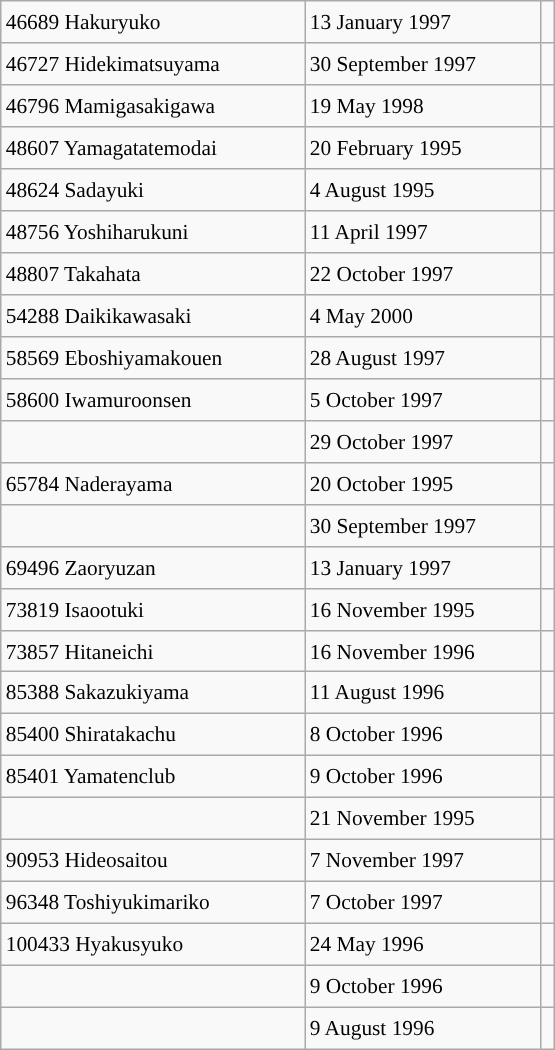<table class="wikitable" style="font-size: 89%; float: left; width: 26em; margin-right: 1em; height: 700px;">
<tr>
<td>46689 Hakuryuko</td>
<td>13 January 1997</td>
<td></td>
</tr>
<tr>
<td>46727 Hidekimatsuyama</td>
<td>30 September 1997</td>
<td></td>
</tr>
<tr>
<td>46796 Mamigasakigawa</td>
<td>19 May 1998</td>
<td></td>
</tr>
<tr>
<td>48607 Yamagatatemodai</td>
<td>20 February 1995</td>
<td></td>
</tr>
<tr>
<td>48624 Sadayuki</td>
<td>4 August 1995</td>
<td></td>
</tr>
<tr>
<td>48756 Yoshiharukuni</td>
<td>11 April 1997</td>
<td></td>
</tr>
<tr>
<td>48807 Takahata</td>
<td>22 October 1997</td>
<td></td>
</tr>
<tr>
<td>54288 Daikikawasaki</td>
<td>4 May 2000</td>
<td></td>
</tr>
<tr>
<td>58569 Eboshiyamakouen</td>
<td>28 August 1997</td>
<td></td>
</tr>
<tr>
<td>58600 Iwamuroonsen</td>
<td>5 October 1997</td>
<td></td>
</tr>
<tr>
<td></td>
<td>29 October 1997</td>
<td></td>
</tr>
<tr>
<td>65784 Naderayama</td>
<td>20 October 1995</td>
<td></td>
</tr>
<tr>
<td></td>
<td>30 September 1997</td>
<td></td>
</tr>
<tr>
<td>69496 Zaoryuzan</td>
<td>13 January 1997</td>
<td></td>
</tr>
<tr>
<td>73819 Isaootuki</td>
<td>16 November 1995</td>
<td></td>
</tr>
<tr>
<td>73857 Hitaneichi</td>
<td>16 November 1996</td>
<td></td>
</tr>
<tr>
<td>85388 Sakazukiyama</td>
<td>11 August 1996</td>
<td></td>
</tr>
<tr>
<td>85400 Shiratakachu</td>
<td>8 October 1996</td>
<td></td>
</tr>
<tr>
<td>85401 Yamatenclub</td>
<td>9 October 1996</td>
<td></td>
</tr>
<tr>
<td></td>
<td>21 November 1995</td>
<td></td>
</tr>
<tr>
<td>90953 Hideosaitou</td>
<td>7 November 1997</td>
<td></td>
</tr>
<tr>
<td>96348 Toshiyukimariko</td>
<td>7 October 1997</td>
<td></td>
</tr>
<tr>
<td>100433 Hyakusyuko</td>
<td>24 May 1996</td>
<td></td>
</tr>
<tr>
<td></td>
<td>9 October 1996</td>
<td></td>
</tr>
<tr>
<td></td>
<td>9 August 1996</td>
<td></td>
</tr>
</table>
